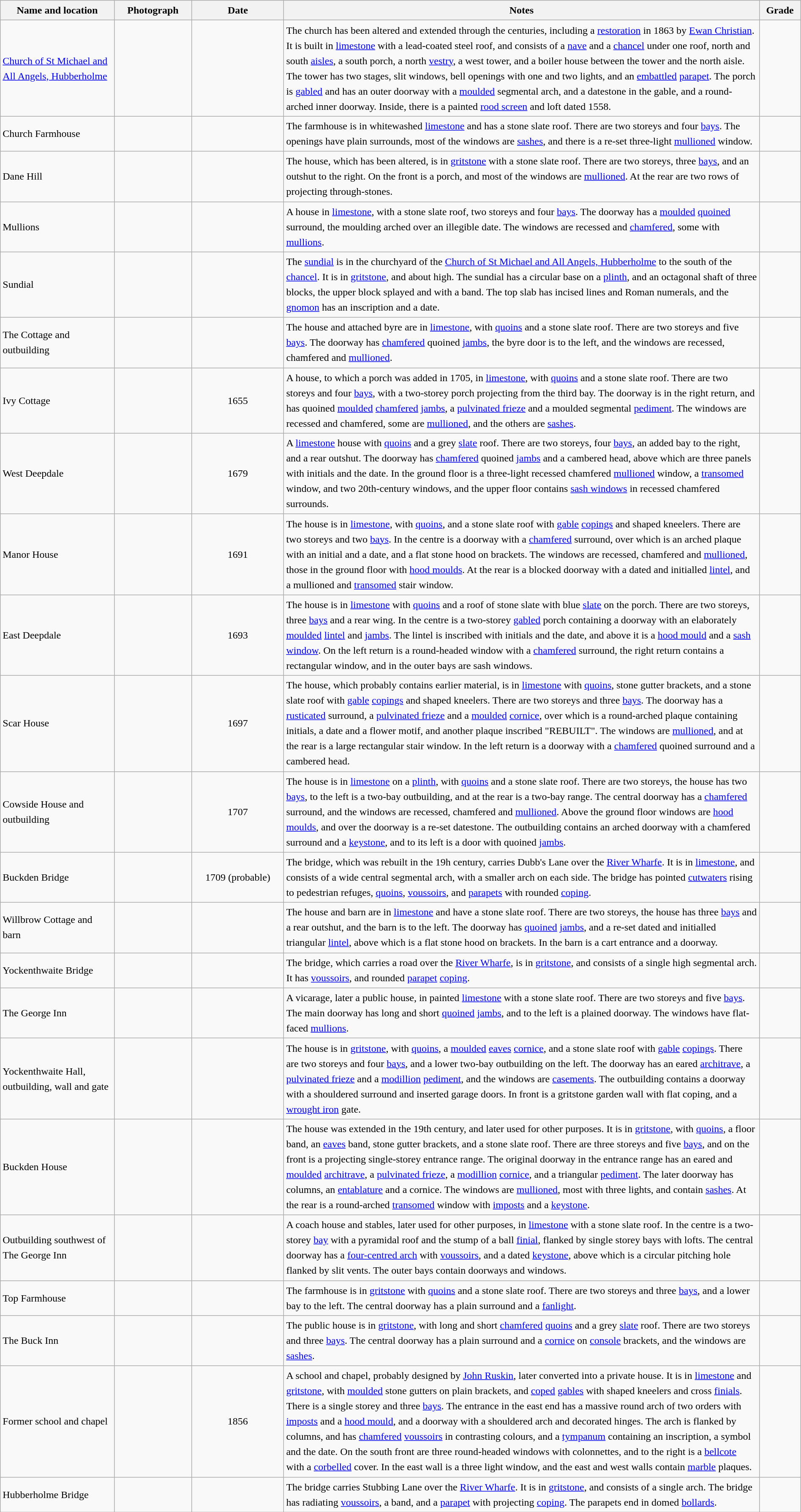<table class="wikitable sortable plainrowheaders" style="width:100%; border:0px; text-align:left; line-height:150%">
<tr>
<th scope="col"  style="width:150px">Name and location</th>
<th scope="col"  style="width:100px" class="unsortable">Photograph</th>
<th scope="col"  style="width:120px">Date</th>
<th scope="col"  style="width:650px" class="unsortable">Notes</th>
<th scope="col"  style="width:50px">Grade</th>
</tr>
<tr>
<td><a href='#'>Church of St Michael and All Angels, Hubberholme</a><br><small></small></td>
<td></td>
<td align="center"></td>
<td>The church has been altered and extended through the centuries, including a <a href='#'>restoration</a> in 1863 by <a href='#'>Ewan Christian</a>.  It is built in <a href='#'>limestone</a> with a lead-coated steel roof, and consists of  a <a href='#'>nave</a> and a <a href='#'>chancel</a> under one roof, north and south <a href='#'>aisles</a>, a south porch, a north <a href='#'>vestry</a>, a west tower, and a boiler house between the tower and the north aisle.  The tower has two stages, slit windows, bell openings with one and two lights, and an <a href='#'>embattled</a> <a href='#'>parapet</a>.  The porch is <a href='#'>gabled</a> and has an outer doorway with a <a href='#'>moulded</a> segmental arch, and a datestone in the gable, and a round-arched inner doorway.  Inside, there is a painted <a href='#'>rood screen</a> and loft dated 1558.</td>
<td align="center" ></td>
</tr>
<tr>
<td>Church Farmhouse<br><small></small></td>
<td></td>
<td align="center"></td>
<td>The farmhouse is in whitewashed <a href='#'>limestone</a> and has a stone slate roof.  There are two storeys and four <a href='#'>bays</a>.  The openings have plain surrounds, most of the windows are <a href='#'>sashes</a>, and there is a re-set three-light <a href='#'>mullioned</a> window.</td>
<td align="center" ></td>
</tr>
<tr>
<td>Dane Hill<br><small></small></td>
<td></td>
<td align="center"></td>
<td>The house, which has been altered, is in <a href='#'>gritstone</a> with a stone slate roof.  There are two storeys, three <a href='#'>bays</a>, and an outshut to the right.  On the front is a porch, and most of the windows are <a href='#'>mullioned</a>.  At the rear are two rows of projecting through-stones.</td>
<td align="center" ></td>
</tr>
<tr>
<td>Mullions<br><small></small></td>
<td></td>
<td align="center"></td>
<td>A house in <a href='#'>limestone</a>, with a stone slate roof, two storeys and four <a href='#'>bays</a>.  The doorway has a <a href='#'>moulded</a> <a href='#'>quoined</a> surround, the moulding arched over an illegible date.  The windows are recessed and <a href='#'>chamfered</a>, some with <a href='#'>mullions</a>.</td>
<td align="center" ></td>
</tr>
<tr>
<td>Sundial<br><small></small></td>
<td></td>
<td align="center"></td>
<td>The <a href='#'>sundial</a> is in the churchyard of the <a href='#'>Church of St Michael and All Angels, Hubberholme</a> to the south of the <a href='#'>chancel</a>.  It is in <a href='#'>gritstone</a>, and about  high.  The sundial has a circular base on a <a href='#'>plinth</a>, and an octagonal shaft of three blocks, the upper block splayed and with a band.  The top slab has incised lines and Roman numerals, and the <a href='#'>gnomon</a> has an inscription and a date.</td>
<td align="center" ></td>
</tr>
<tr>
<td>The Cottage and outbuilding<br><small></small></td>
<td></td>
<td align="center"></td>
<td>The house and attached byre are in <a href='#'>limestone</a>, with <a href='#'>quoins</a> and a stone slate roof.  There are two storeys and five <a href='#'>bays</a>.  The doorway has <a href='#'>chamfered</a> quoined <a href='#'>jambs</a>, the byre door is to the left, and the windows are recessed, chamfered and <a href='#'>mullioned</a>.</td>
<td align="center" ></td>
</tr>
<tr>
<td>Ivy Cottage<br><small></small></td>
<td></td>
<td align="center">1655</td>
<td>A house, to which a porch was added in 1705, in <a href='#'>limestone</a>, with <a href='#'>quoins</a> and a stone slate roof.  There are two storeys and four <a href='#'>bays</a>, with a two-storey porch projecting from the third bay.  The doorway is in the right return, and has quoined <a href='#'>moulded</a> <a href='#'>chamfered</a> <a href='#'>jambs</a>, a <a href='#'>pulvinated frieze</a> and a moulded segmental <a href='#'>pediment</a>.  The windows are recessed and chamfered, some are <a href='#'>mullioned</a>, and the others are <a href='#'>sashes</a>.</td>
<td align="center" ></td>
</tr>
<tr>
<td>West Deepdale<br><small></small></td>
<td></td>
<td align="center">1679</td>
<td>A <a href='#'>limestone</a> house with <a href='#'>quoins</a> and a grey <a href='#'>slate</a> roof.  There are two storeys, four <a href='#'>bays</a>, an added bay to the right, and a rear outshut.  The doorway has <a href='#'>chamfered</a> quoined <a href='#'>jambs</a> and a cambered head, above which are three panels with initials and the date.  In the ground floor is a three-light recessed chamfered <a href='#'>mullioned</a> window, a <a href='#'>transomed</a> window, and two 20th-century windows, and the upper floor contains <a href='#'>sash windows</a> in recessed chamfered surrounds.</td>
<td align="center" ></td>
</tr>
<tr>
<td>Manor House<br><small></small></td>
<td></td>
<td align="center">1691</td>
<td>The house is in <a href='#'>limestone</a>, with <a href='#'>quoins</a>, and a stone slate roof with <a href='#'>gable</a> <a href='#'>copings</a> and shaped kneelers.  There are two storeys and two <a href='#'>bays</a>.  In the centre is a doorway with a <a href='#'>chamfered</a> surround, over which is an arched plaque with an initial and a date, and a flat stone hood on brackets.  The windows are recessed, chamfered and <a href='#'>mullioned</a>, those in the ground floor with <a href='#'>hood moulds</a>.  At the rear is a blocked doorway with a dated and initialled <a href='#'>lintel</a>, and a mullioned and <a href='#'>transomed</a> stair window.</td>
<td align="center" ></td>
</tr>
<tr>
<td>East Deepdale<br><small></small></td>
<td></td>
<td align="center">1693</td>
<td>The house is in <a href='#'>limestone</a> with <a href='#'>quoins</a> and a roof of stone slate with blue <a href='#'>slate</a> on the porch.  There are two storeys, three <a href='#'>bays</a> and a rear wing.  In the centre is a two-storey <a href='#'>gabled</a> porch containing a doorway with an elaborately <a href='#'>moulded</a> <a href='#'>lintel</a> and <a href='#'>jambs</a>.  The lintel is inscribed with initials and the date, and above it is a <a href='#'>hood mould</a> and a <a href='#'>sash window</a>.  On the left return is a round-headed window with a <a href='#'>chamfered</a> surround, the right return contains a rectangular window, and in the outer bays are sash windows.</td>
<td align="center" ></td>
</tr>
<tr>
<td>Scar House<br><small></small></td>
<td></td>
<td align="center">1697</td>
<td>The house, which probably contains earlier material, is in <a href='#'>limestone</a> with <a href='#'>quoins</a>, stone gutter brackets, and a stone slate roof with <a href='#'>gable</a> <a href='#'>copings</a> and shaped kneelers.  There are two storeys and three <a href='#'>bays</a>.  The doorway has a <a href='#'>rusticated</a> surround, a <a href='#'>pulvinated frieze</a> and a <a href='#'>moulded</a> <a href='#'>cornice</a>, over which is a round-arched plaque containing initials, a date and a flower motif, and another plaque inscribed "REBUILT".  The windows are <a href='#'>mullioned</a>, and at the rear is a large rectangular stair window.  In the left return is a doorway with a <a href='#'>chamfered</a> quoined surround and a cambered head.</td>
<td align="center" ></td>
</tr>
<tr>
<td>Cowside House and outbuilding<br><small></small></td>
<td></td>
<td align="center">1707</td>
<td>The house is in <a href='#'>limestone</a> on a <a href='#'>plinth</a>, with <a href='#'>quoins</a> and a stone slate roof.  There are two storeys, the house has two <a href='#'>bays</a>, to the left is a two-bay outbuilding, and at the rear is a two-bay range.  The central doorway has a <a href='#'>chamfered</a> surround, and the windows are recessed, chamfered and <a href='#'>mullioned</a>.  Above the ground floor windows are <a href='#'>hood moulds</a>, and over the doorway is a re-set datestone.  The outbuilding contains an arched doorway with a chamfered surround and a <a href='#'>keystone</a>, and to its left is a door with quoined <a href='#'>jambs</a>.</td>
<td align="center" ></td>
</tr>
<tr>
<td>Buckden Bridge<br><small></small></td>
<td></td>
<td align="center">1709 (probable)</td>
<td>The bridge, which was rebuilt in the 19h century, carries Dubb's Lane over the <a href='#'>River Wharfe</a>.  It is in <a href='#'>limestone</a>, and consists of a wide central segmental arch, with a smaller arch on each side.  The bridge has pointed <a href='#'>cutwaters</a> rising to pedestrian refuges, <a href='#'>quoins</a>, <a href='#'>voussoirs</a>, and <a href='#'>parapets</a> with rounded <a href='#'>coping</a>.</td>
<td align="center" ></td>
</tr>
<tr>
<td>Willbrow Cottage and barn<br><small></small></td>
<td></td>
<td align="center"></td>
<td>The house and barn are in <a href='#'>limestone</a> and have a stone slate roof.  There are two storeys, the house has three <a href='#'>bays</a> and a rear outshut, and the barn is to the left.  The doorway has <a href='#'>quoined</a> <a href='#'>jambs</a>, and a re-set dated and initialled triangular <a href='#'>lintel</a>, above which is a flat stone hood on brackets. In the barn is a cart entrance and a doorway.</td>
<td align="center" ></td>
</tr>
<tr>
<td>Yockenthwaite Bridge<br><small></small></td>
<td></td>
<td align="center"></td>
<td>The bridge, which carries a road over the <a href='#'>River Wharfe</a>, is in <a href='#'>gritstone</a>, and consists of a single high segmental arch.  It has <a href='#'>voussoirs</a>, and rounded <a href='#'>parapet</a> <a href='#'>coping</a>.</td>
<td align="center" ></td>
</tr>
<tr>
<td>The George Inn<br><small></small></td>
<td></td>
<td align="center"></td>
<td>A vicarage, later a public house, in painted <a href='#'>limestone</a> with a stone slate roof.  There are two storeys and five <a href='#'>bays</a>.  The main doorway has long and short <a href='#'>quoined</a> <a href='#'>jambs</a>, and to the left is a plained doorway.  The windows have flat-faced <a href='#'>mullions</a>.</td>
<td align="center" ></td>
</tr>
<tr>
<td>Yockenthwaite Hall, outbuilding, wall and gate<br><small></small></td>
<td></td>
<td align="center"></td>
<td>The house is in <a href='#'>gritstone</a>, with <a href='#'>quoins</a>, a <a href='#'>moulded</a> <a href='#'>eaves</a> <a href='#'>cornice</a>,  and a stone slate roof with <a href='#'>gable</a> <a href='#'>copings</a>.  There are two storeys and four <a href='#'>bays</a>, and a lower two-bay outbuilding on the left.  The doorway has an eared <a href='#'>architrave</a>, a <a href='#'>pulvinated frieze</a> and a <a href='#'>modillion</a> <a href='#'>pediment</a>, and the windows are <a href='#'>casements</a>.  The outbuilding contains a doorway with a shouldered surround and inserted garage doors.  In front is a gritstone garden wall with flat coping, and a <a href='#'>wrought iron</a> gate.</td>
<td align="center" ></td>
</tr>
<tr>
<td>Buckden House<br><small></small></td>
<td></td>
<td align="center"></td>
<td>The house was extended in the 19th century, and later used for other purposes.  It is in <a href='#'>gritstone</a>, with <a href='#'>quoins</a>, a floor band, an <a href='#'>eaves</a> band, stone gutter brackets, and a stone slate roof.  There are three storeys and five <a href='#'>bays</a>, and on the front is a projecting single-storey entrance range.  The original doorway in the entrance range has an eared and <a href='#'>moulded</a> <a href='#'>architrave</a>, a <a href='#'>pulvinated frieze</a>, a <a href='#'>modillion</a> <a href='#'>cornice</a>, and a triangular <a href='#'>pediment</a>.  The later doorway has columns, an <a href='#'>entablature</a> and a cornice.  The windows are <a href='#'>mullioned</a>, most with three lights, and contain <a href='#'>sashes</a>.  At the rear is a round-arched <a href='#'>transomed</a> window with <a href='#'>imposts</a> and a <a href='#'>keystone</a>.</td>
<td align="center" ></td>
</tr>
<tr>
<td>Outbuilding southwest of The George Inn<br><small></small></td>
<td></td>
<td align="center"></td>
<td>A coach house and stables, later used for other purposes, in <a href='#'>limestone</a> with a stone slate roof.  In the centre is a two-storey <a href='#'>bay</a> with a pyramidal roof and the stump of a ball <a href='#'>finial</a>, flanked by single storey bays with lofts.  The central doorway has a <a href='#'>four-centred arch</a> with <a href='#'>voussoirs</a>, and a dated <a href='#'>keystone</a>, above which is a circular pitching hole flanked by slit vents.  The outer bays contain doorways and windows.</td>
<td align="center" ></td>
</tr>
<tr>
<td>Top Farmhouse<br><small></small></td>
<td></td>
<td align="center"></td>
<td>The farmhouse is in <a href='#'>gritstone</a> with <a href='#'>quoins</a> and a stone slate roof.  There are two storeys and three <a href='#'>bays</a>, and a lower bay to the left.  The central doorway has a plain surround and a <a href='#'>fanlight</a>.</td>
<td align="center" ></td>
</tr>
<tr>
<td>The Buck Inn<br><small></small></td>
<td></td>
<td align="center"></td>
<td>The public house is in <a href='#'>gritstone</a>, with long and short <a href='#'>chamfered</a> <a href='#'>quoins</a> and a grey <a href='#'>slate</a> roof.  There are two storeys and three <a href='#'>bays</a>.  The central doorway has a plain surround and a <a href='#'>cornice</a> on <a href='#'>console</a> brackets, and the windows are <a href='#'>sashes</a>.</td>
<td align="center" ></td>
</tr>
<tr>
<td>Former school and chapel<br><small></small></td>
<td></td>
<td align="center">1856</td>
<td>A school and chapel, probably designed by <a href='#'>John Ruskin</a>, later converted into a private house.  It is in <a href='#'>limestone</a> and <a href='#'>gritstone</a>, with <a href='#'>moulded</a> stone gutters on plain brackets, and <a href='#'>coped</a> <a href='#'>gables</a> with shaped kneelers and cross <a href='#'>finials</a>.  There is a single storey and three <a href='#'>bays</a>.  The entrance in the east end has a massive round arch of two orders with <a href='#'>imposts</a> and a <a href='#'>hood mould</a>, and a doorway with a shouldered arch and decorated hinges.  The arch is flanked by columns, and has <a href='#'>chamfered</a> <a href='#'>voussoirs</a> in contrasting colours, and a <a href='#'>tympanum</a> containing an inscription, a symbol and the date.  On the south front are three round-headed windows with colonnettes, and to the right is a <a href='#'>bellcote</a> with a <a href='#'>corbelled</a> cover.  In the east wall is a three light window, and the east and west walls contain <a href='#'>marble</a> plaques.</td>
<td align="center" ></td>
</tr>
<tr>
<td>Hubberholme Bridge<br><small></small></td>
<td></td>
<td align="center"></td>
<td>The bridge carries Stubbing Lane over the <a href='#'>River Wharfe</a>.  It is in <a href='#'>gritstone</a>, and consists of a single arch.  The bridge has radiating <a href='#'>voussoirs</a>, a band, and a <a href='#'>parapet</a> with projecting <a href='#'>coping</a>.  The parapets end in domed <a href='#'>bollards</a>.</td>
<td align="center" ></td>
</tr>
<tr>
</tr>
</table>
